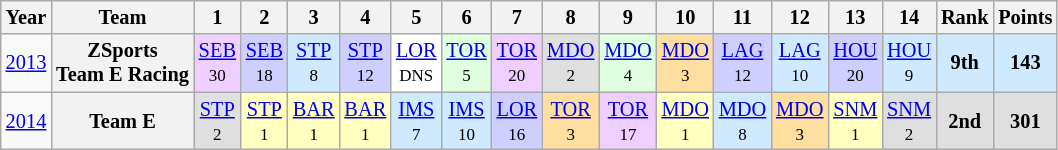<table class="wikitable" style="text-align:center; font-size:85%">
<tr>
<th>Year</th>
<th>Team</th>
<th>1</th>
<th>2</th>
<th>3</th>
<th>4</th>
<th>5</th>
<th>6</th>
<th>7</th>
<th>8</th>
<th>9</th>
<th>10</th>
<th>11</th>
<th>12</th>
<th>13</th>
<th>14</th>
<th>Rank</th>
<th>Points</th>
</tr>
<tr>
<td><a href='#'>2013</a></td>
<th nowrap>ZSports <br> Team E Racing</th>
<td style="background:#EFCFFF;"><a href='#'>SEB</a><br><small>30</small></td>
<td style="background:#CFCFFF;"><a href='#'>SEB</a><br><small>18</small></td>
<td style="background:#CFEAFF;"><a href='#'>STP</a><br><small>8</small></td>
<td style="background:#CFCFFF;"><a href='#'>STP</a><br><small>12</small></td>
<td style="background:#FFFFFF;"><a href='#'>LOR</a><br><small>DNS</small></td>
<td style="background:#DFFFDF;"><a href='#'>TOR</a><br><small>5</small></td>
<td style="background:#EFCFFF;"><a href='#'>TOR</a><br><small>20</small></td>
<td style="background:#DFDFDF;"><a href='#'>MDO</a><br><small>2</small></td>
<td style="background:#DFFFDF;"><a href='#'>MDO</a><br><small>4</small></td>
<td style="background:#FFDF9F;"><a href='#'>MDO</a><br><small>3</small></td>
<td style="background:#CFCFFF;"><a href='#'>LAG</a><br><small>12</small></td>
<td style="background:#CFEAFF;"><a href='#'>LAG</a><br><small>10</small></td>
<td style="background:#CFCFFF;"><a href='#'>HOU</a><br><small>20</small></td>
<td style="background:#CFEAFF;"><a href='#'>HOU</a><br><small>9</small></td>
<td style="background:#CFEAFF;"><strong>9th</strong></td>
<td style="background:#CFEAFF;"><strong>143</strong></td>
</tr>
<tr>
<td><a href='#'>2014</a></td>
<th nowrap>Team E</th>
<td style="background:#DFDFDF;"><a href='#'>STP</a><br><small>2</small></td>
<td style="background:#FFFFBF;"><a href='#'>STP</a><br><small>1</small></td>
<td style="background:#FFFFBF;"><a href='#'>BAR</a><br><small>1</small></td>
<td style="background:#FFFFBF;"><a href='#'>BAR</a><br><small>1</small></td>
<td style="background:#CFEAFF;"><a href='#'>IMS</a><br><small>7</small></td>
<td style="background:#CFEAFF;"><a href='#'>IMS</a><br><small>10</small></td>
<td style="background:#CFCFFF;"><a href='#'>LOR</a><br><small>16</small></td>
<td style="background:#FFDF9F;"><a href='#'>TOR</a><br><small>3</small></td>
<td style="background:#EFCFFF;"><a href='#'>TOR</a><br><small>17</small></td>
<td style="background:#FFFFBF;"><a href='#'>MDO</a><br><small>1</small></td>
<td style="background:#CFEAFF;"><a href='#'>MDO</a><br><small>8</small></td>
<td style="background:#FFDF9F;"><a href='#'>MDO</a><br><small>3</small></td>
<td style="background:#FFFFBF;"><a href='#'>SNM</a><br><small>1</small></td>
<td style="background:#DFDFDF;"><a href='#'>SNM</a><br><small>2</small></td>
<td style="background:#DFDFDF;"><strong>2nd</strong></td>
<td style="background:#DFDFDF;"><strong>301</strong></td>
</tr>
</table>
